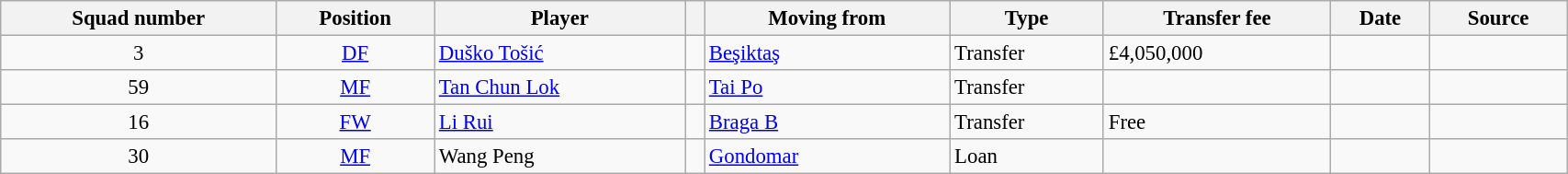<table class="wikitable sortable" style="width:90%; text-align:left; font-size:95%;">
<tr>
<th>Squad number</th>
<th>Position</th>
<th>Player</th>
<th></th>
<th>Moving from</th>
<th>Type</th>
<th>Transfer fee</th>
<th>Date</th>
<th>Source</th>
</tr>
<tr>
<td align=center>3</td>
<td align=center><a href='#'>DF</a></td>
<td align=left> <a href='#'>Duško Tošić</a></td>
<td align=center></td>
<td align=left> <a href='#'>Beşiktaş</a></td>
<td>Transfer</td>
<td>£4,050,000</td>
<td></td>
<td align=center></td>
</tr>
<tr>
<td align=center>59</td>
<td align=center><a href='#'>MF</a></td>
<td align=left> <a href='#'>Tan Chun Lok</a></td>
<td align=center></td>
<td align=left> <a href='#'>Tai Po</a></td>
<td>Transfer</td>
<td></td>
<td></td>
<td align=center></td>
</tr>
<tr>
<td align=center>16</td>
<td align=center><a href='#'>FW</a></td>
<td align=left> <a href='#'>Li Rui</a></td>
<td align=center></td>
<td align=left> <a href='#'>Braga B</a></td>
<td>Transfer</td>
<td>Free</td>
<td></td>
<td align=center></td>
</tr>
<tr>
<td align=center>30</td>
<td align=center><a href='#'>MF</a></td>
<td align=left> Wang Peng</td>
<td align=center></td>
<td align=left> <a href='#'>Gondomar</a></td>
<td>Loan</td>
<td></td>
<td></td>
<td align=center></td>
</tr>
</table>
